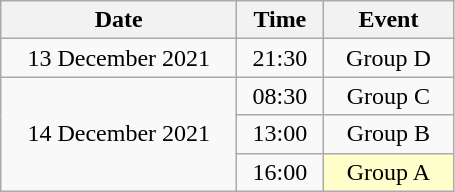<table class = "wikitable" style="text-align:center;">
<tr>
<th width=150>Date</th>
<th width=50>Time</th>
<th width=80>Event</th>
</tr>
<tr>
<td>13 December 2021</td>
<td>21:30</td>
<td>Group D</td>
</tr>
<tr>
<td rowspan=3>14 December 2021</td>
<td>08:30</td>
<td>Group C</td>
</tr>
<tr>
<td>13:00</td>
<td>Group B</td>
</tr>
<tr>
<td>16:00</td>
<td bgcolor=ffffcc>Group A</td>
</tr>
</table>
